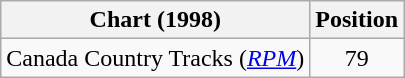<table class="wikitable sortable">
<tr>
<th scope="col">Chart (1998)</th>
<th scope="col">Position</th>
</tr>
<tr>
<td>Canada Country Tracks (<em><a href='#'>RPM</a></em>)</td>
<td align="center">79</td>
</tr>
</table>
